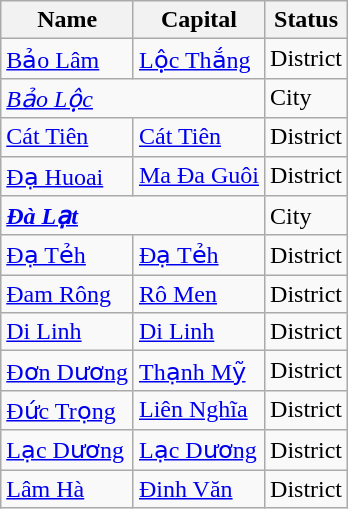<table class="wikitable sortable">
<tr>
<th>Name</th>
<th>Capital</th>
<th>Status</th>
</tr>
<tr>
<td><a href='#'>Bảo Lâm</a></td>
<td><a href='#'>Lộc Thắng</a></td>
<td>District</td>
</tr>
<tr>
<td colspan="2"><em><a href='#'>Bảo Lộc</a></em></td>
<td>City</td>
</tr>
<tr>
<td><a href='#'>Cát Tiên</a></td>
<td><a href='#'>Cát Tiên</a></td>
<td>District</td>
</tr>
<tr>
<td><a href='#'>Đạ Huoai</a></td>
<td><a href='#'>Ma Đa Guôi</a></td>
<td>District</td>
</tr>
<tr>
<td colspan="2"><strong><em><a href='#'>Đà Lạt</a></em></strong></td>
<td>City</td>
</tr>
<tr>
<td><a href='#'>Đạ Tẻh</a></td>
<td><a href='#'>Đạ Tẻh</a></td>
<td>District</td>
</tr>
<tr>
<td><a href='#'>Đam Rông</a></td>
<td><a href='#'>Rô Men</a></td>
<td>District</td>
</tr>
<tr>
<td><a href='#'>Di Linh</a></td>
<td><a href='#'>Di Linh</a></td>
<td>District</td>
</tr>
<tr>
<td><a href='#'>Đơn Dương</a></td>
<td><a href='#'>Thạnh Mỹ</a></td>
<td>District</td>
</tr>
<tr>
<td><a href='#'>Đức Trọng</a></td>
<td><a href='#'>Liên Nghĩa</a></td>
<td>District</td>
</tr>
<tr>
<td><a href='#'>Lạc Dương</a></td>
<td><a href='#'>Lạc Dương</a></td>
<td>District</td>
</tr>
<tr>
<td><a href='#'>Lâm Hà</a></td>
<td><a href='#'>Đinh Văn</a></td>
<td>District</td>
</tr>
</table>
